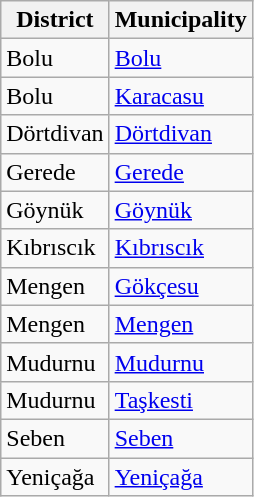<table class="sortable wikitable">
<tr>
<th>District</th>
<th>Municipality</th>
</tr>
<tr>
<td>Bolu</td>
<td><a href='#'>Bolu</a></td>
</tr>
<tr>
<td>Bolu</td>
<td><a href='#'>Karacasu</a></td>
</tr>
<tr>
<td>Dörtdivan</td>
<td><a href='#'>Dörtdivan</a></td>
</tr>
<tr>
<td>Gerede</td>
<td><a href='#'>Gerede</a></td>
</tr>
<tr>
<td>Göynük</td>
<td><a href='#'>Göynük</a></td>
</tr>
<tr>
<td>Kıbrıscık</td>
<td><a href='#'>Kıbrıscık</a></td>
</tr>
<tr>
<td>Mengen</td>
<td><a href='#'>Gökçesu</a></td>
</tr>
<tr>
<td>Mengen</td>
<td><a href='#'>Mengen</a></td>
</tr>
<tr>
<td>Mudurnu</td>
<td><a href='#'>Mudurnu</a></td>
</tr>
<tr>
<td>Mudurnu</td>
<td><a href='#'>Taşkesti</a></td>
</tr>
<tr>
<td>Seben</td>
<td><a href='#'>Seben</a></td>
</tr>
<tr>
<td>Yeniçağa</td>
<td><a href='#'>Yeniçağa</a></td>
</tr>
</table>
